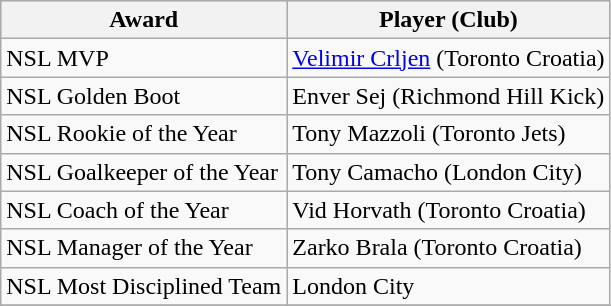<table class="wikitable">
<tr style="background:#cccccc;">
<th>Award</th>
<th>Player (Club)</th>
</tr>
<tr>
<td>NSL MVP</td>
<td><a href='#'>Velimir Crljen</a>  (Toronto Croatia)</td>
</tr>
<tr>
<td>NSL Golden Boot</td>
<td>Enver Sej  (Richmond Hill Kick)</td>
</tr>
<tr>
<td>NSL Rookie of the Year</td>
<td>Tony Mazzoli  (Toronto Jets)</td>
</tr>
<tr>
<td>NSL Goalkeeper of the Year</td>
<td>Tony Camacho  (London City)</td>
</tr>
<tr>
<td>NSL Coach of the Year</td>
<td>Vid Horvath (Toronto Croatia)</td>
</tr>
<tr>
<td>NSL Manager of the Year</td>
<td>Zarko Brala  (Toronto Croatia)</td>
</tr>
<tr>
<td>NSL Most Disciplined Team</td>
<td>London City</td>
</tr>
<tr>
</tr>
</table>
